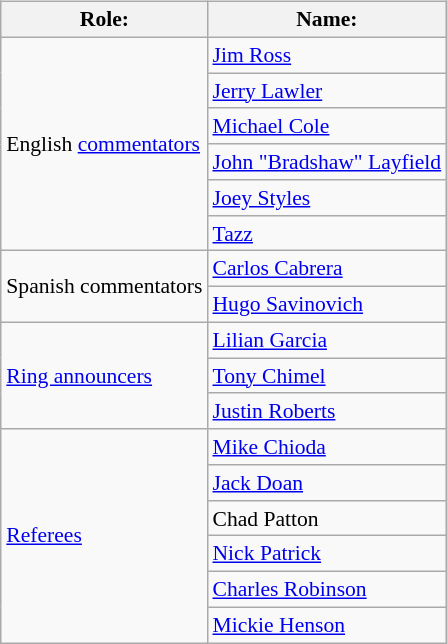<table class=wikitable style="font-size:90%; margin: 0.5em 0 0.5em 1em; float: right; clear: right;">
<tr>
<th>Role:</th>
<th>Name:</th>
</tr>
<tr>
<td rowspan=6>English <a href='#'>commentators</a></td>
<td><a href='#'>Jim Ross</a> </td>
</tr>
<tr>
<td><a href='#'>Jerry Lawler</a> </td>
</tr>
<tr>
<td><a href='#'>Michael Cole</a> </td>
</tr>
<tr>
<td><a href='#'>John "Bradshaw" Layfield</a> </td>
</tr>
<tr>
<td><a href='#'>Joey Styles</a> </td>
</tr>
<tr>
<td><a href='#'>Tazz</a> </td>
</tr>
<tr>
<td rowspan=2>Spanish commentators</td>
<td><a href='#'>Carlos Cabrera</a></td>
</tr>
<tr>
<td><a href='#'>Hugo Savinovich</a></td>
</tr>
<tr>
<td rowspan=3><a href='#'>Ring announcers</a></td>
<td><a href='#'>Lilian Garcia</a> </td>
</tr>
<tr>
<td><a href='#'>Tony Chimel</a> </td>
</tr>
<tr>
<td><a href='#'>Justin Roberts</a> </td>
</tr>
<tr>
<td rowspan=6><a href='#'>Referees</a></td>
<td><a href='#'>Mike Chioda</a> </td>
</tr>
<tr>
<td><a href='#'>Jack Doan</a> </td>
</tr>
<tr>
<td>Chad Patton </td>
</tr>
<tr>
<td><a href='#'>Nick Patrick</a> </td>
</tr>
<tr>
<td><a href='#'>Charles Robinson</a> </td>
</tr>
<tr>
<td><a href='#'>Mickie Henson</a> </td>
</tr>
</table>
